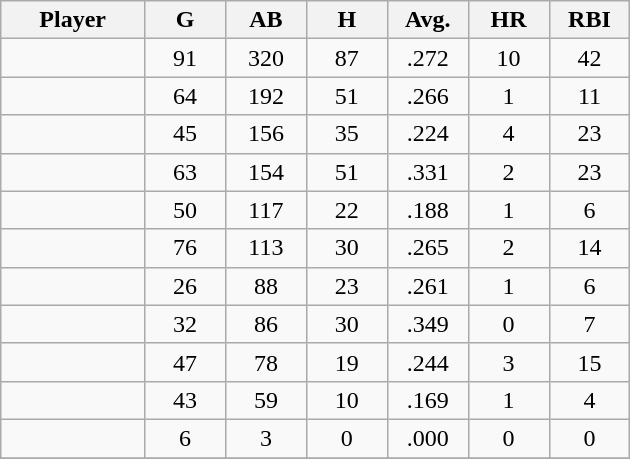<table class="wikitable sortable">
<tr>
<th bgcolor="#DDDDFF" width="16%">Player</th>
<th bgcolor="#DDDDFF" width="9%">G</th>
<th bgcolor="#DDDDFF" width="9%">AB</th>
<th bgcolor="#DDDDFF" width="9%">H</th>
<th bgcolor="#DDDDFF" width="9%">Avg.</th>
<th bgcolor="#DDDDFF" width="9%">HR</th>
<th bgcolor="#DDDDFF" width="9%">RBI</th>
</tr>
<tr align="center">
<td></td>
<td>91</td>
<td>320</td>
<td>87</td>
<td>.272</td>
<td>10</td>
<td>42</td>
</tr>
<tr align="center">
<td></td>
<td>64</td>
<td>192</td>
<td>51</td>
<td>.266</td>
<td>1</td>
<td>11</td>
</tr>
<tr align="center">
<td></td>
<td>45</td>
<td>156</td>
<td>35</td>
<td>.224</td>
<td>4</td>
<td>23</td>
</tr>
<tr align="center">
<td></td>
<td>63</td>
<td>154</td>
<td>51</td>
<td>.331</td>
<td>2</td>
<td>23</td>
</tr>
<tr align="center">
<td></td>
<td>50</td>
<td>117</td>
<td>22</td>
<td>.188</td>
<td>1</td>
<td>6</td>
</tr>
<tr align="center">
<td></td>
<td>76</td>
<td>113</td>
<td>30</td>
<td>.265</td>
<td>2</td>
<td>14</td>
</tr>
<tr align="center">
<td></td>
<td>26</td>
<td>88</td>
<td>23</td>
<td>.261</td>
<td>1</td>
<td>6</td>
</tr>
<tr align="center">
<td></td>
<td>32</td>
<td>86</td>
<td>30</td>
<td>.349</td>
<td>0</td>
<td>7</td>
</tr>
<tr align="center">
<td></td>
<td>47</td>
<td>78</td>
<td>19</td>
<td>.244</td>
<td>3</td>
<td>15</td>
</tr>
<tr align="center">
<td></td>
<td>43</td>
<td>59</td>
<td>10</td>
<td>.169</td>
<td>1</td>
<td>4</td>
</tr>
<tr align="center">
<td></td>
<td>6</td>
<td>3</td>
<td>0</td>
<td>.000</td>
<td>0</td>
<td>0</td>
</tr>
<tr align="center">
</tr>
</table>
